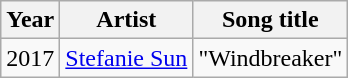<table class="wikitable sortable">
<tr>
<th>Year</th>
<th>Artist</th>
<th>Song title</th>
</tr>
<tr>
<td>2017</td>
<td><a href='#'>Stefanie Sun</a></td>
<td>"Windbreaker"</td>
</tr>
</table>
